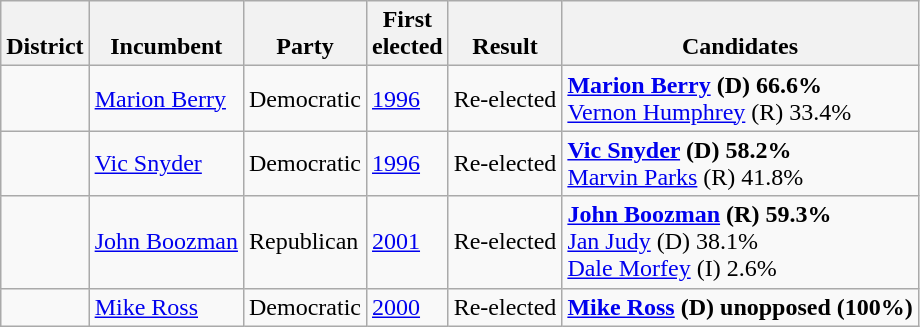<table class=wikitable>
<tr valign=bottom>
<th>District</th>
<th>Incumbent</th>
<th>Party</th>
<th>First<br>elected</th>
<th>Result</th>
<th>Candidates</th>
</tr>
<tr>
<td></td>
<td><a href='#'>Marion Berry</a></td>
<td>Democratic</td>
<td><a href='#'>1996</a></td>
<td>Re-elected</td>
<td><strong><a href='#'>Marion Berry</a> (D) 66.6%</strong><br><a href='#'>Vernon Humphrey</a> (R) 33.4%</td>
</tr>
<tr>
<td></td>
<td><a href='#'>Vic Snyder</a></td>
<td>Democratic</td>
<td><a href='#'>1996</a></td>
<td>Re-elected</td>
<td><strong><a href='#'>Vic Snyder</a> (D) 58.2%</strong><br><a href='#'>Marvin Parks</a> (R) 41.8%</td>
</tr>
<tr>
<td></td>
<td><a href='#'>John Boozman</a></td>
<td>Republican</td>
<td><a href='#'>2001</a></td>
<td>Re-elected</td>
<td><strong><a href='#'>John Boozman</a> (R) 59.3%</strong><br><a href='#'>Jan Judy</a> (D) 38.1%<br><a href='#'>Dale Morfey</a> (I) 2.6%</td>
</tr>
<tr>
<td></td>
<td><a href='#'>Mike Ross</a></td>
<td>Democratic</td>
<td><a href='#'>2000</a></td>
<td>Re-elected</td>
<td><strong><a href='#'>Mike Ross</a> (D) unopposed (100%)</strong></td>
</tr>
</table>
